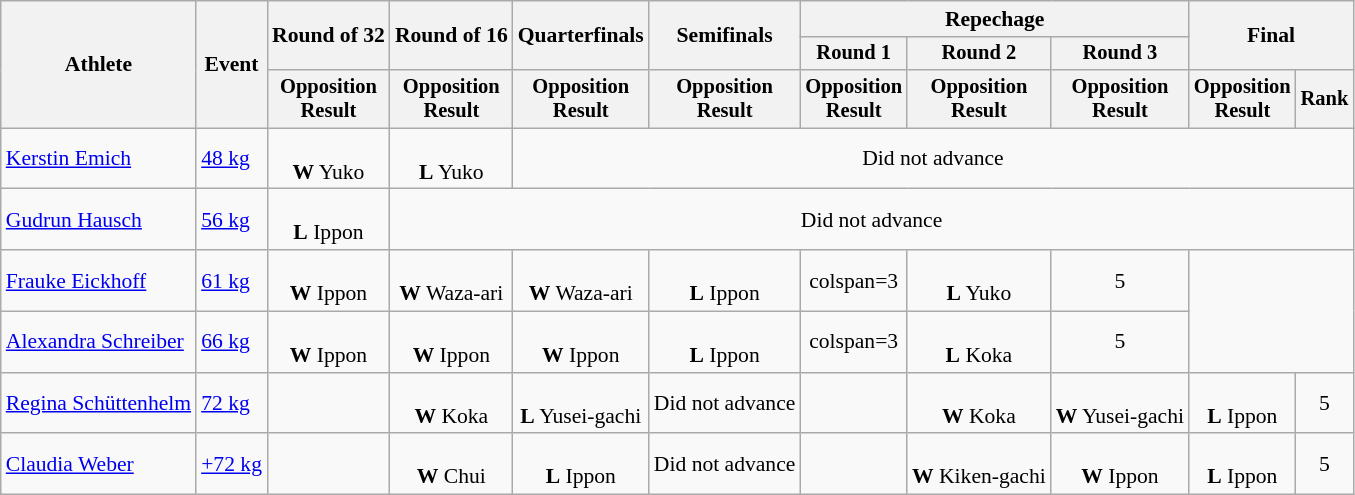<table class="wikitable" style="font-size:90%">
<tr>
<th rowspan="3">Athlete</th>
<th rowspan="3">Event</th>
<th rowspan="2">Round of 32</th>
<th rowspan="2">Round of 16</th>
<th rowspan="2">Quarterfinals</th>
<th rowspan="2">Semifinals</th>
<th colspan=3>Repechage</th>
<th rowspan="2" colspan=2>Final</th>
</tr>
<tr style="font-size:95%">
<th>Round 1</th>
<th>Round 2</th>
<th>Round 3</th>
</tr>
<tr style="font-size:95%">
<th>Opposition<br>Result</th>
<th>Opposition<br>Result</th>
<th>Opposition<br>Result</th>
<th>Opposition<br>Result</th>
<th>Opposition<br>Result</th>
<th>Opposition<br>Result</th>
<th>Opposition<br>Result</th>
<th>Opposition<br>Result</th>
<th>Rank</th>
</tr>
<tr align=center>
<td align=left><a href='#'>Kerstin Emich</a></td>
<td align=left><a href='#'>48 kg</a></td>
<td><br><strong>W</strong> Yuko</td>
<td><br><strong>L</strong> Yuko</td>
<td colspan=7>Did not advance</td>
</tr>
<tr align=center>
<td align=left><a href='#'>Gudrun Hausch</a></td>
<td align=left><a href='#'>56 kg</a></td>
<td><br><strong>L</strong> Ippon</td>
<td colspan=8>Did not advance</td>
</tr>
<tr align=center>
<td align=left><a href='#'>Frauke Eickhoff</a></td>
<td align=left><a href='#'>61 kg</a></td>
<td><br><strong>W</strong> Ippon</td>
<td><br><strong>W</strong> Waza-ari</td>
<td><br><strong>W</strong> Waza-ari</td>
<td><br><strong>L</strong> Ippon</td>
<td>colspan=3</td>
<td><br><strong>L</strong> Yuko</td>
<td>5</td>
</tr>
<tr align=center>
<td align=left><a href='#'>Alexandra Schreiber</a></td>
<td align=left><a href='#'>66 kg</a></td>
<td><br><strong>W</strong> Ippon</td>
<td><br><strong>W</strong> Ippon</td>
<td><br><strong>W</strong> Ippon</td>
<td><br><strong>L</strong> Ippon</td>
<td>colspan=3</td>
<td><br><strong>L</strong> Koka</td>
<td>5</td>
</tr>
<tr align=center>
<td align=left><a href='#'>Regina Schüttenhelm</a></td>
<td align=left><a href='#'>72 kg</a></td>
<td></td>
<td><br><strong>W</strong> Koka</td>
<td><br><strong>L</strong> Yusei-gachi</td>
<td>Did not advance</td>
<td></td>
<td><br><strong>W</strong> Koka</td>
<td><br><strong>W</strong> Yusei-gachi</td>
<td><br><strong>L</strong> Ippon</td>
<td>5</td>
</tr>
<tr align=center>
<td align=left><a href='#'>Claudia Weber</a></td>
<td align=left><a href='#'>+72 kg</a></td>
<td></td>
<td><br><strong>W</strong> Chui</td>
<td><br><strong>L</strong> Ippon</td>
<td>Did not advance</td>
<td></td>
<td><br><strong>W</strong> Kiken-gachi</td>
<td><br><strong>W</strong> Ippon</td>
<td><br><strong>L</strong> Ippon</td>
<td>5</td>
</tr>
</table>
